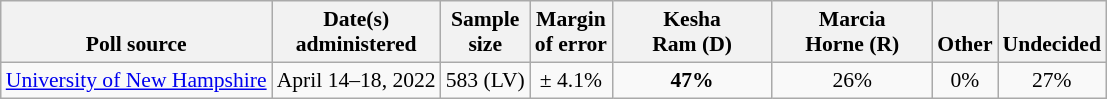<table class="wikitable" style="font-size:90%;text-align:center;">
<tr valign=bottom>
<th>Poll source</th>
<th>Date(s)<br>administered</th>
<th>Sample<br>size</th>
<th>Margin<br>of error</th>
<th style="width:100px;">Kesha<br>Ram (D)</th>
<th style="width:100px;">Marcia<br>Horne (R)</th>
<th>Other</th>
<th>Undecided</th>
</tr>
<tr>
<td style="text-align:left;"><a href='#'>University of New Hampshire</a></td>
<td>April 14–18, 2022</td>
<td>583 (LV)</td>
<td>± 4.1%</td>
<td><strong>47%</strong></td>
<td>26%</td>
<td>0%</td>
<td>27%</td>
</tr>
</table>
